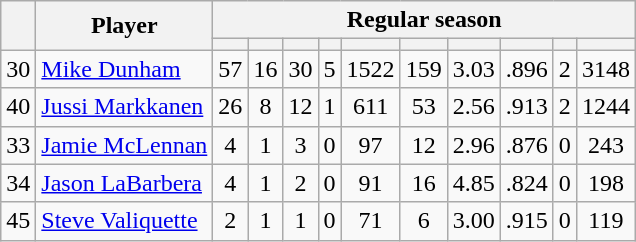<table class="wikitable plainrowheaders" style="text-align:center;">
<tr>
<th scope="col" rowspan="2"></th>
<th scope="col" rowspan="2">Player</th>
<th scope=colgroup colspan=10>Regular season</th>
</tr>
<tr>
<th scope="col"></th>
<th scope="col"></th>
<th scope="col"></th>
<th scope="col"></th>
<th scope="col"></th>
<th scope="col"></th>
<th scope="col"></th>
<th scope="col"></th>
<th scope="col"></th>
<th scope="col"></th>
</tr>
<tr>
<td scope="row">30</td>
<td align="left"><a href='#'>Mike Dunham</a></td>
<td>57</td>
<td>16</td>
<td>30</td>
<td>5</td>
<td>1522</td>
<td>159</td>
<td>3.03</td>
<td>.896</td>
<td>2</td>
<td>3148</td>
</tr>
<tr>
<td scope="row">40</td>
<td align="left"><a href='#'>Jussi Markkanen</a></td>
<td>26</td>
<td>8</td>
<td>12</td>
<td>1</td>
<td>611</td>
<td>53</td>
<td>2.56</td>
<td>.913</td>
<td>2</td>
<td>1244</td>
</tr>
<tr>
<td scope="row">33</td>
<td align="left"><a href='#'>Jamie McLennan</a></td>
<td>4</td>
<td>1</td>
<td>3</td>
<td>0</td>
<td>97</td>
<td>12</td>
<td>2.96</td>
<td>.876</td>
<td>0</td>
<td>243</td>
</tr>
<tr>
<td scope="row">34</td>
<td align="left"><a href='#'>Jason LaBarbera</a></td>
<td>4</td>
<td>1</td>
<td>2</td>
<td>0</td>
<td>91</td>
<td>16</td>
<td>4.85</td>
<td>.824</td>
<td>0</td>
<td>198</td>
</tr>
<tr>
<td scope="row">45</td>
<td align="left"><a href='#'>Steve Valiquette</a></td>
<td>2</td>
<td>1</td>
<td>1</td>
<td>0</td>
<td>71</td>
<td>6</td>
<td>3.00</td>
<td>.915</td>
<td>0</td>
<td>119</td>
</tr>
</table>
